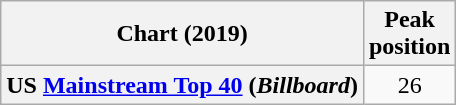<table class="wikitable plainrowheaders" style="text-align:center">
<tr>
<th scope="col">Chart (2019)</th>
<th scope="col">Peak<br>position</th>
</tr>
<tr>
<th scope="row">US <a href='#'>Mainstream Top 40</a> (<em>Billboard</em>)</th>
<td>26</td>
</tr>
</table>
